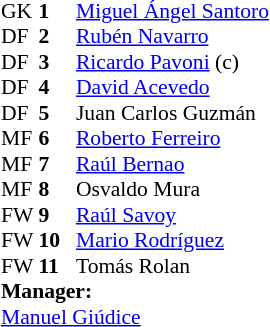<table style="font-size:90%" cellspacing="0" cellpadding="0" align=center>
<tr>
<td colspan="4"></td>
</tr>
<tr>
<th width=25></th>
<th width=25></th>
</tr>
<tr>
<td>GK</td>
<td><strong>1</strong></td>
<td> <a href='#'>Miguel Ángel Santoro</a></td>
</tr>
<tr>
<td>DF</td>
<td><strong>2</strong></td>
<td> <a href='#'>Rubén Navarro</a></td>
</tr>
<tr>
<td>DF</td>
<td><strong>3</strong></td>
<td> <a href='#'>Ricardo Pavoni</a> (c)</td>
</tr>
<tr>
<td>DF</td>
<td><strong>4</strong></td>
<td> <a href='#'>David Acevedo</a></td>
</tr>
<tr>
<td>DF</td>
<td><strong>5</strong></td>
<td> Juan Carlos Guzmán</td>
</tr>
<tr>
<td>MF</td>
<td><strong>6</strong></td>
<td> <a href='#'>Roberto Ferreiro</a></td>
</tr>
<tr>
<td>MF</td>
<td><strong>7</strong></td>
<td> <a href='#'>Raúl Bernao</a></td>
</tr>
<tr>
<td>MF</td>
<td><strong>8</strong></td>
<td> Osvaldo Mura</td>
</tr>
<tr>
<td>FW</td>
<td><strong>9</strong></td>
<td> <a href='#'>Raúl Savoy</a></td>
</tr>
<tr>
<td>FW</td>
<td><strong>10</strong></td>
<td> <a href='#'>Mario Rodríguez</a></td>
</tr>
<tr>
<td>FW</td>
<td><strong>11</strong></td>
<td> Tomás Rolan</td>
</tr>
<tr>
<td colspan=3><strong>Manager:</strong></td>
</tr>
<tr>
<td colspan=4> <a href='#'>Manuel Giúdice</a></td>
</tr>
</table>
